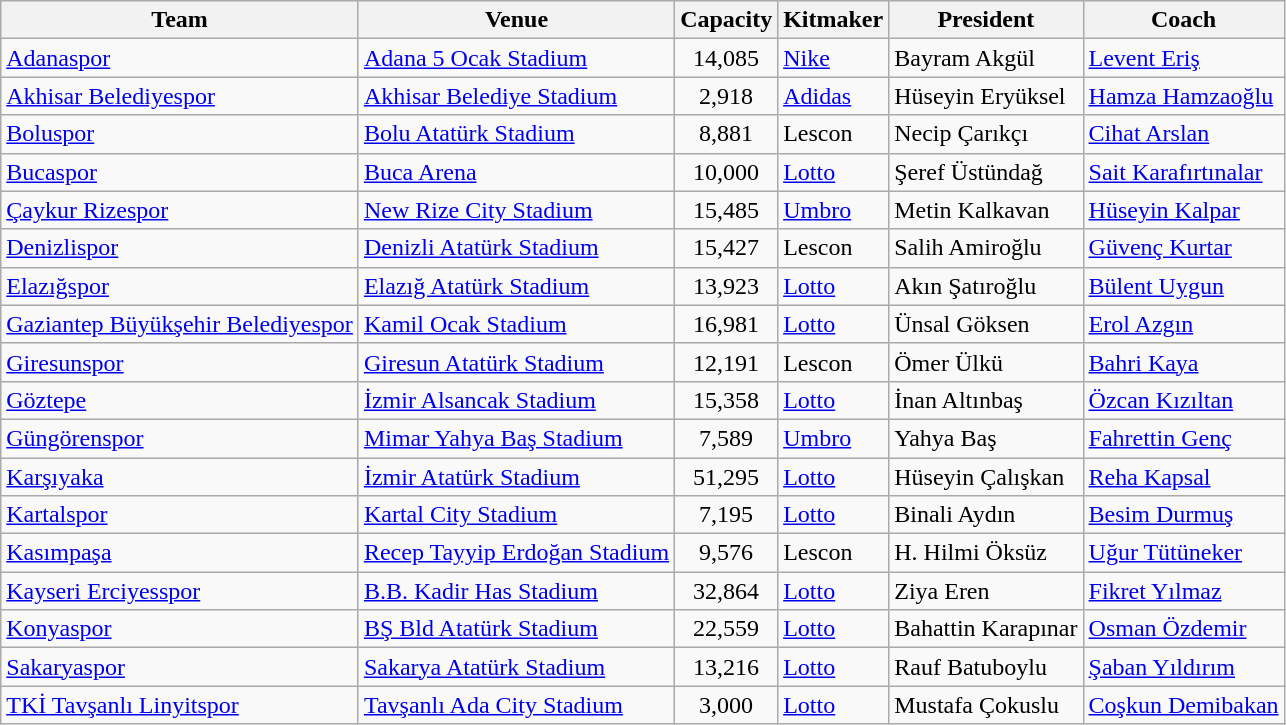<table class="wikitable sortable">
<tr>
<th>Team</th>
<th>Venue</th>
<th>Capacity</th>
<th>Kitmaker</th>
<th>President</th>
<th>Coach</th>
</tr>
<tr>
<td><a href='#'>Adanaspor</a></td>
<td><a href='#'>Adana 5 Ocak Stadium</a></td>
<td align="center">14,085</td>
<td><a href='#'>Nike</a></td>
<td>Bayram Akgül</td>
<td> <a href='#'>Levent Eriş</a></td>
</tr>
<tr>
<td><a href='#'>Akhisar Belediyespor</a></td>
<td><a href='#'>Akhisar Belediye Stadium</a></td>
<td align="center">2,918</td>
<td><a href='#'>Adidas</a></td>
<td>Hüseyin Eryüksel</td>
<td> <a href='#'>Hamza Hamzaoğlu</a></td>
</tr>
<tr>
<td><a href='#'>Boluspor</a></td>
<td><a href='#'>Bolu Atatürk Stadium</a></td>
<td align="center">8,881</td>
<td>Lescon</td>
<td>Necip Çarıkçı</td>
<td> <a href='#'>Cihat Arslan</a></td>
</tr>
<tr>
<td><a href='#'>Bucaspor</a></td>
<td><a href='#'>Buca Arena</a></td>
<td align="center">10,000</td>
<td><a href='#'>Lotto</a></td>
<td>Şeref Üstündağ</td>
<td> <a href='#'>Sait Karafırtınalar</a></td>
</tr>
<tr>
<td><a href='#'>Çaykur Rizespor</a></td>
<td><a href='#'>New Rize City Stadium</a></td>
<td align="center">15,485</td>
<td><a href='#'>Umbro</a></td>
<td>Metin Kalkavan</td>
<td> <a href='#'>Hüseyin Kalpar</a></td>
</tr>
<tr>
<td><a href='#'>Denizlispor</a></td>
<td><a href='#'>Denizli Atatürk Stadium</a></td>
<td align="center">15,427</td>
<td>Lescon</td>
<td>Salih Amiroğlu</td>
<td> <a href='#'>Güvenç Kurtar</a></td>
</tr>
<tr>
<td><a href='#'>Elazığspor</a></td>
<td><a href='#'>Elazığ Atatürk Stadium</a></td>
<td align="center">13,923</td>
<td><a href='#'>Lotto</a></td>
<td>Akın Şatıroğlu</td>
<td> <a href='#'>Bülent Uygun</a></td>
</tr>
<tr>
<td><a href='#'>Gaziantep Büyükşehir Belediyespor</a></td>
<td><a href='#'>Kamil Ocak Stadium</a></td>
<td align="center">16,981</td>
<td><a href='#'>Lotto</a></td>
<td>Ünsal Göksen</td>
<td> <a href='#'>Erol Azgın</a></td>
</tr>
<tr>
<td><a href='#'>Giresunspor</a></td>
<td><a href='#'>Giresun Atatürk Stadium</a></td>
<td align="center">12,191</td>
<td>Lescon</td>
<td>Ömer Ülkü</td>
<td> <a href='#'>Bahri Kaya</a></td>
</tr>
<tr>
<td><a href='#'>Göztepe</a></td>
<td><a href='#'>İzmir Alsancak Stadium</a></td>
<td align="center">15,358</td>
<td><a href='#'>Lotto</a></td>
<td>İnan Altınbaş</td>
<td> <a href='#'>Özcan Kızıltan</a></td>
</tr>
<tr>
<td><a href='#'>Güngörenspor</a></td>
<td><a href='#'>Mimar Yahya Baş Stadium</a></td>
<td align="center">7,589</td>
<td><a href='#'>Umbro</a></td>
<td>Yahya Baş</td>
<td> <a href='#'>Fahrettin Genç</a></td>
</tr>
<tr>
<td><a href='#'>Karşıyaka</a></td>
<td><a href='#'>İzmir Atatürk Stadium</a></td>
<td align="center">51,295</td>
<td><a href='#'>Lotto</a></td>
<td>Hüseyin Çalışkan</td>
<td> <a href='#'>Reha Kapsal</a></td>
</tr>
<tr>
<td><a href='#'>Kartalspor</a></td>
<td><a href='#'>Kartal City Stadium</a></td>
<td align="center">7,195</td>
<td><a href='#'>Lotto</a></td>
<td>Binali Aydın</td>
<td> <a href='#'>Besim Durmuş</a></td>
</tr>
<tr>
<td><a href='#'>Kasımpaşa</a></td>
<td><a href='#'>Recep Tayyip Erdoğan Stadium</a></td>
<td align="center">9,576</td>
<td>Lescon</td>
<td>H. Hilmi Öksüz</td>
<td> <a href='#'>Uğur Tütüneker</a></td>
</tr>
<tr>
<td><a href='#'>Kayseri Erciyesspor</a></td>
<td><a href='#'>B.B. Kadir Has Stadium</a></td>
<td align="center">32,864</td>
<td><a href='#'>Lotto</a></td>
<td>Ziya Eren</td>
<td> <a href='#'>Fikret Yılmaz</a></td>
</tr>
<tr>
<td><a href='#'>Konyaspor</a></td>
<td><a href='#'>BŞ Bld Atatürk Stadium</a></td>
<td align="center">22,559</td>
<td><a href='#'>Lotto</a></td>
<td>Bahattin Karapınar</td>
<td> <a href='#'>Osman Özdemir</a></td>
</tr>
<tr>
<td><a href='#'>Sakaryaspor</a></td>
<td><a href='#'>Sakarya Atatürk Stadium</a></td>
<td align="center">13,216</td>
<td><a href='#'>Lotto</a></td>
<td>Rauf Batuboylu</td>
<td> <a href='#'>Şaban Yıldırım</a></td>
</tr>
<tr>
<td><a href='#'>TKİ Tavşanlı Linyitspor</a></td>
<td><a href='#'>Tavşanlı Ada City Stadium</a></td>
<td align="center">3,000</td>
<td><a href='#'>Lotto</a></td>
<td>Mustafa Çokuslu</td>
<td> <a href='#'>Coşkun Demibakan</a></td>
</tr>
</table>
